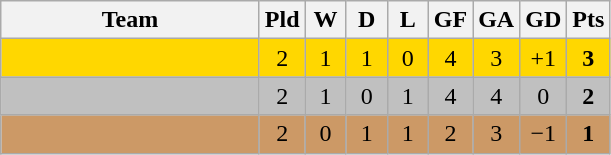<table class="wikitable" style="text-align:center">
<tr>
<th width=165>Team</th>
<th width=20>Pld</th>
<th width=20>W</th>
<th width=20>D</th>
<th width=20>L</th>
<th width=20>GF</th>
<th width=20>GA</th>
<th width=20>GD</th>
<th width=20>Pts</th>
</tr>
<tr bgcolor=gold>
<td align="left"></td>
<td>2</td>
<td>1</td>
<td>1</td>
<td>0</td>
<td>4</td>
<td>3</td>
<td>+1</td>
<td><strong>3</strong></td>
</tr>
<tr bgcolor=silver>
<td align="left"></td>
<td>2</td>
<td>1</td>
<td>0</td>
<td>1</td>
<td>4</td>
<td>4</td>
<td>0</td>
<td><strong>2</strong></td>
</tr>
<tr bgcolor=#cc9966>
<td align="left"></td>
<td>2</td>
<td>0</td>
<td>1</td>
<td>1</td>
<td>2</td>
<td>3</td>
<td>−1</td>
<td><strong>1</strong></td>
</tr>
</table>
